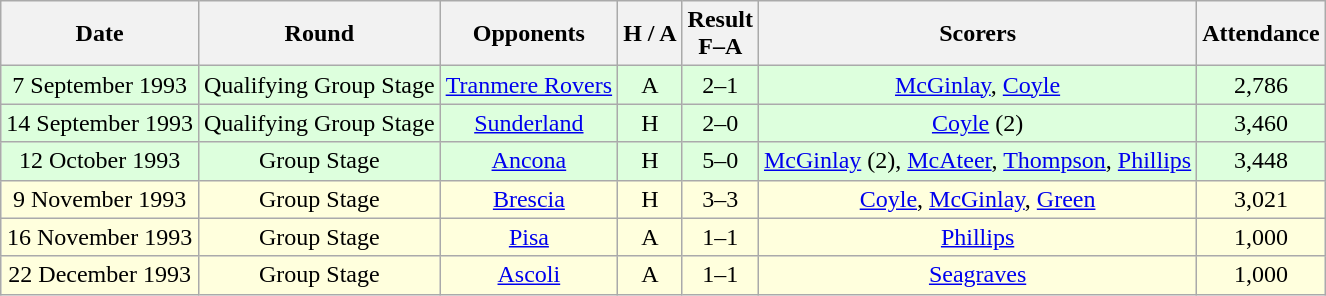<table class="wikitable" style="text-align:center">
<tr>
<th>Date</th>
<th>Round</th>
<th>Opponents</th>
<th>H / A</th>
<th>Result<br>F–A</th>
<th>Scorers</th>
<th>Attendance</th>
</tr>
<tr bgcolor="#ddffdd">
<td>7 September 1993</td>
<td>Qualifying Group Stage</td>
<td><a href='#'>Tranmere Rovers</a></td>
<td>A</td>
<td>2–1</td>
<td><a href='#'>McGinlay</a>, <a href='#'>Coyle</a></td>
<td>2,786</td>
</tr>
<tr bgcolor="#ddffdd">
<td>14 September 1993</td>
<td>Qualifying Group Stage</td>
<td><a href='#'>Sunderland</a></td>
<td>H</td>
<td>2–0</td>
<td><a href='#'>Coyle</a> (2)</td>
<td>3,460</td>
</tr>
<tr bgcolor="#ddffdd">
<td>12 October 1993</td>
<td>Group Stage</td>
<td><a href='#'>Ancona</a></td>
<td>H</td>
<td>5–0</td>
<td><a href='#'>McGinlay</a> (2), <a href='#'>McAteer</a>, <a href='#'>Thompson</a>, <a href='#'>Phillips</a></td>
<td>3,448</td>
</tr>
<tr bgcolor="#ffffdd">
<td>9 November 1993</td>
<td>Group Stage</td>
<td><a href='#'>Brescia</a></td>
<td>H</td>
<td>3–3</td>
<td><a href='#'>Coyle</a>, <a href='#'>McGinlay</a>, <a href='#'>Green</a></td>
<td>3,021</td>
</tr>
<tr bgcolor="#ffffdd">
<td>16 November 1993</td>
<td>Group Stage</td>
<td><a href='#'>Pisa</a></td>
<td>A</td>
<td>1–1</td>
<td><a href='#'>Phillips</a></td>
<td>1,000</td>
</tr>
<tr bgcolor="#ffffdd">
<td>22 December 1993</td>
<td>Group Stage</td>
<td><a href='#'>Ascoli</a></td>
<td>A</td>
<td>1–1</td>
<td><a href='#'>Seagraves</a></td>
<td>1,000</td>
</tr>
</table>
